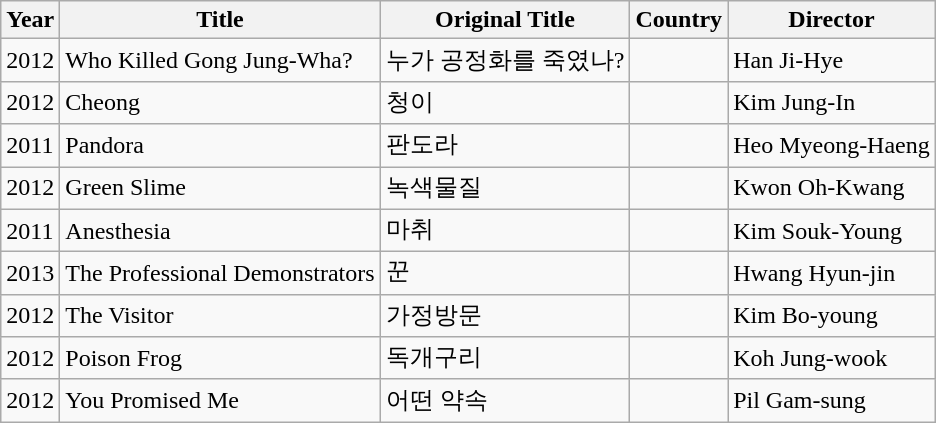<table class="wikitable">
<tr>
<th>Year</th>
<th>Title</th>
<th>Original Title</th>
<th>Country</th>
<th>Director</th>
</tr>
<tr>
<td>2012</td>
<td>Who Killed Gong Jung-Wha?</td>
<td>누가 공정화를 죽였나?</td>
<td></td>
<td>Han Ji-Hye</td>
</tr>
<tr>
<td>2012</td>
<td>Cheong</td>
<td>청이</td>
<td></td>
<td>Kim Jung-In</td>
</tr>
<tr>
<td>2011</td>
<td>Pandora</td>
<td>판도라</td>
<td></td>
<td>Heo Myeong-Haeng</td>
</tr>
<tr>
<td>2012</td>
<td>Green Slime</td>
<td>녹색물질</td>
<td></td>
<td>Kwon Oh-Kwang</td>
</tr>
<tr>
<td>2011</td>
<td>Anesthesia</td>
<td>마취</td>
<td></td>
<td>Kim Souk-Young</td>
</tr>
<tr>
<td>2013</td>
<td>The Professional Demonstrators</td>
<td>꾼</td>
<td></td>
<td>Hwang Hyun-jin</td>
</tr>
<tr>
<td>2012</td>
<td>The Visitor</td>
<td>가정방문</td>
<td></td>
<td>Kim Bo-young</td>
</tr>
<tr>
<td>2012</td>
<td>Poison Frog</td>
<td>독개구리</td>
<td></td>
<td>Koh Jung-wook</td>
</tr>
<tr>
<td>2012</td>
<td>You Promised Me</td>
<td>어떤 약속</td>
<td></td>
<td>Pil Gam-sung</td>
</tr>
</table>
